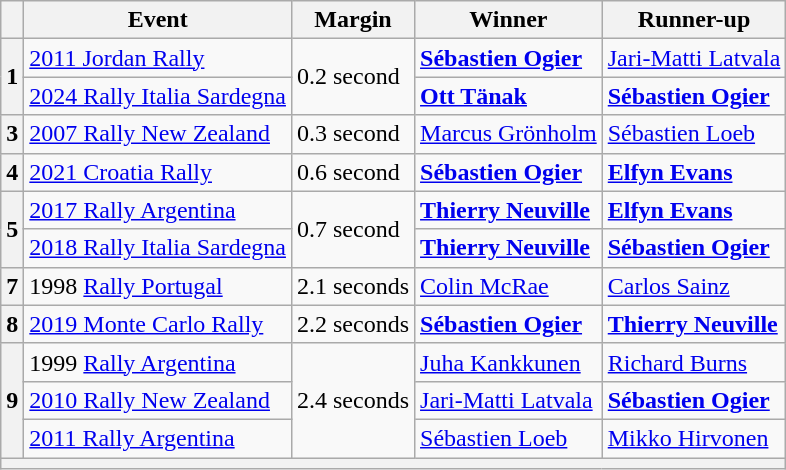<table class="wikitable">
<tr>
<th></th>
<th>Event</th>
<th>Margin</th>
<th>Winner</th>
<th>Runner-up</th>
</tr>
<tr>
<th rowspan="2">1</th>
<td> <a href='#'>2011 Jordan Rally</a></td>
<td rowspan="2">0.2 second</td>
<td> <strong><a href='#'>Sébastien Ogier</a></strong></td>
<td> <a href='#'>Jari-Matti Latvala</a></td>
</tr>
<tr>
<td> <a href='#'>2024 Rally Italia Sardegna</a></td>
<td> <strong><a href='#'>Ott Tänak</a></strong></td>
<td> <strong><a href='#'>Sébastien Ogier</a></strong></td>
</tr>
<tr>
<th>3</th>
<td> <a href='#'>2007 Rally New Zealand</a></td>
<td>0.3 second</td>
<td> <a href='#'>Marcus Grönholm</a></td>
<td> <a href='#'>Sébastien Loeb</a></td>
</tr>
<tr>
<th>4</th>
<td> <a href='#'>2021 Croatia Rally</a></td>
<td>0.6 second</td>
<td> <strong><a href='#'>Sébastien Ogier</a></strong></td>
<td> <strong><a href='#'>Elfyn Evans</a></strong></td>
</tr>
<tr>
<th rowspan="2">5</th>
<td> <a href='#'>2017 Rally Argentina</a></td>
<td rowspan="2">0.7 second</td>
<td> <strong><a href='#'>Thierry Neuville</a></strong></td>
<td> <strong><a href='#'>Elfyn Evans</a></strong></td>
</tr>
<tr>
<td> <a href='#'>2018 Rally Italia Sardegna</a></td>
<td> <strong><a href='#'>Thierry Neuville</a></strong></td>
<td> <strong><a href='#'>Sébastien Ogier</a></strong></td>
</tr>
<tr>
<th>7</th>
<td> 1998 <a href='#'>Rally Portugal</a></td>
<td>2.1 seconds</td>
<td> <a href='#'>Colin McRae</a></td>
<td> <a href='#'>Carlos Sainz</a></td>
</tr>
<tr>
<th>8</th>
<td> <a href='#'>2019 Monte Carlo Rally</a></td>
<td>2.2 seconds</td>
<td> <strong><a href='#'>Sébastien Ogier</a></strong></td>
<td> <strong><a href='#'>Thierry Neuville</a></strong></td>
</tr>
<tr>
<th rowspan="3">9</th>
<td> 1999 <a href='#'>Rally Argentina</a></td>
<td rowspan="3">2.4 seconds</td>
<td> <a href='#'>Juha Kankkunen</a></td>
<td> <a href='#'>Richard Burns</a></td>
</tr>
<tr>
<td> <a href='#'>2010 Rally New Zealand</a></td>
<td> <a href='#'>Jari-Matti Latvala</a></td>
<td> <strong><a href='#'>Sébastien Ogier</a></strong></td>
</tr>
<tr>
<td> <a href='#'>2011 Rally Argentina</a></td>
<td> <a href='#'>Sébastien Loeb</a></td>
<td> <a href='#'>Mikko Hirvonen</a></td>
</tr>
<tr>
<th colspan="5"></th>
</tr>
</table>
